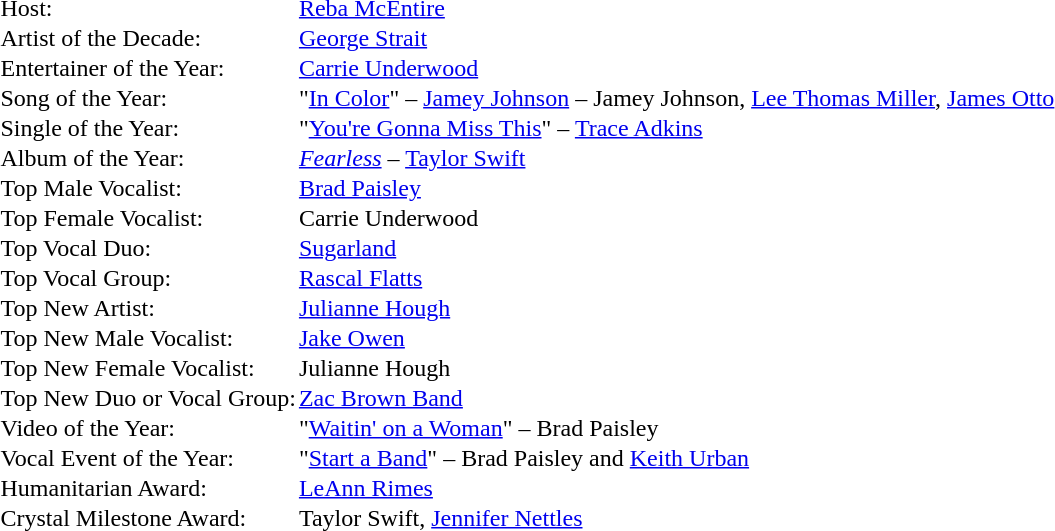<table cellspacing="0" border="0" cellpadding="1">
<tr>
<td>Host:</td>
<td><a href='#'>Reba McEntire</a></td>
</tr>
<tr>
<td>Artist of the Decade:</td>
<td><a href='#'>George Strait</a></td>
</tr>
<tr>
<td>Entertainer of the Year:</td>
<td><a href='#'>Carrie Underwood</a></td>
</tr>
<tr>
<td>Song of the Year:</td>
<td>"<a href='#'>In Color</a>" – <a href='#'>Jamey Johnson</a> – Jamey Johnson, <a href='#'>Lee Thomas Miller</a>, <a href='#'>James Otto</a></td>
</tr>
<tr>
<td>Single of the Year:</td>
<td>"<a href='#'>You're Gonna Miss This</a>" – <a href='#'>Trace Adkins</a></td>
</tr>
<tr>
<td>Album of the Year:</td>
<td><em><a href='#'>Fearless</a></em> – <a href='#'>Taylor Swift</a></td>
</tr>
<tr>
<td>Top Male Vocalist:</td>
<td><a href='#'>Brad Paisley</a></td>
</tr>
<tr>
<td>Top Female Vocalist:</td>
<td>Carrie Underwood</td>
</tr>
<tr>
<td>Top Vocal Duo:</td>
<td><a href='#'>Sugarland</a></td>
</tr>
<tr>
<td>Top Vocal Group:</td>
<td><a href='#'>Rascal Flatts</a></td>
</tr>
<tr>
<td>Top New Artist:</td>
<td><a href='#'>Julianne Hough</a></td>
</tr>
<tr>
<td>Top New Male Vocalist:</td>
<td><a href='#'>Jake Owen</a></td>
</tr>
<tr>
<td>Top New Female Vocalist:</td>
<td>Julianne Hough</td>
</tr>
<tr>
<td>Top New Duo or Vocal Group:</td>
<td><a href='#'>Zac Brown Band</a></td>
</tr>
<tr>
<td>Video of the Year:</td>
<td>"<a href='#'>Waitin' on a Woman</a>" – Brad Paisley</td>
</tr>
<tr>
<td>Vocal Event of the Year:</td>
<td>"<a href='#'>Start a Band</a>" – Brad Paisley and <a href='#'>Keith Urban</a></td>
</tr>
<tr>
<td>Humanitarian Award:</td>
<td><a href='#'>LeAnn Rimes</a></td>
</tr>
<tr>
<td>Crystal Milestone Award:</td>
<td>Taylor Swift, <a href='#'>Jennifer Nettles</a></td>
</tr>
</table>
